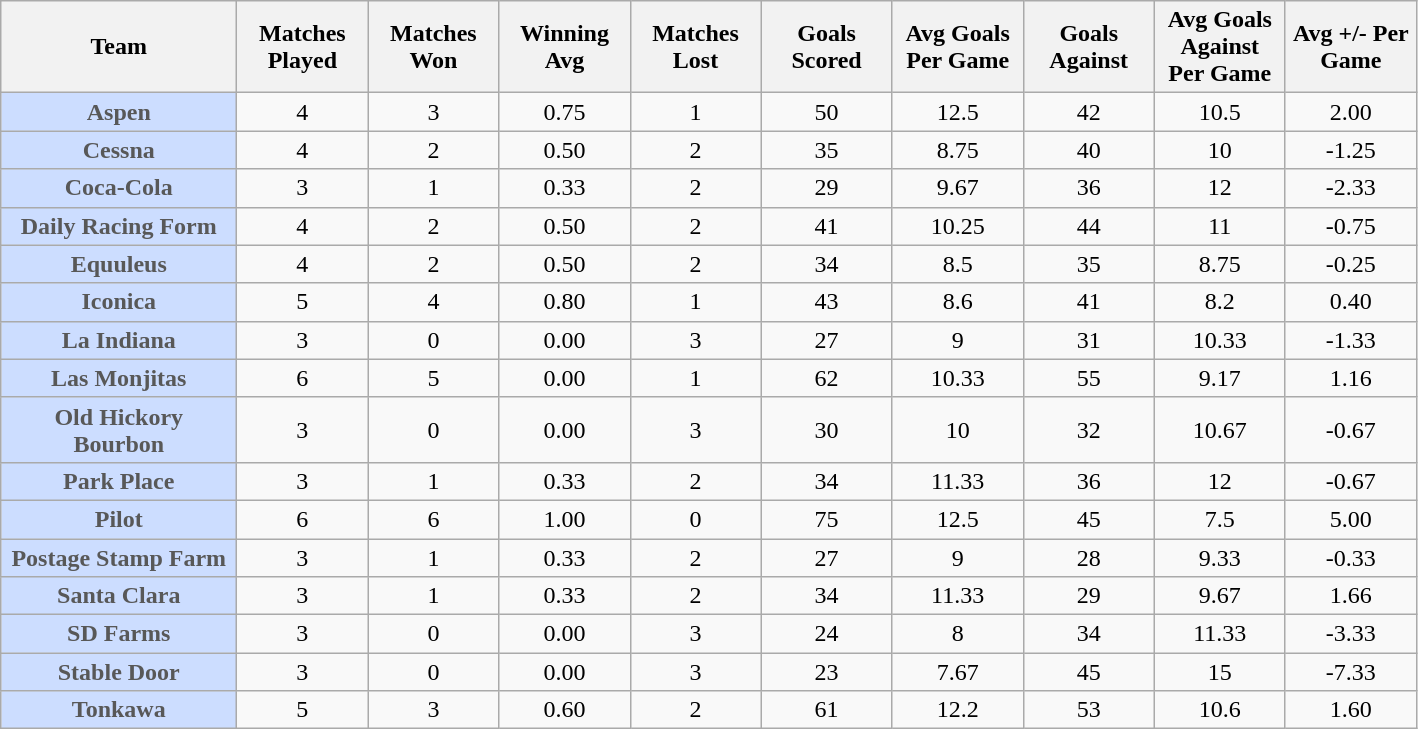<table class="wikitable sortable" style="text-align:center">
<tr>
<th width=150px>Team</th>
<th width=80px>Matches Played</th>
<th width=80px>Matches Won</th>
<th width=80px>Winning Avg</th>
<th width=80px>Matches Lost</th>
<th width=80px>Goals Scored</th>
<th width=80px>Avg Goals Per Game</th>
<th width=80px>Goals Against</th>
<th width=80px>Avg Goals Against Per Game</th>
<th width=80px>Avg +/- Per Game</th>
</tr>
<tr>
<td style="background-color: #CDF; color: #585858"><strong>Aspen</strong></td>
<td>4</td>
<td>3</td>
<td>0.75</td>
<td>1</td>
<td>50</td>
<td>12.5</td>
<td>42</td>
<td>10.5</td>
<td>2.00</td>
</tr>
<tr>
<td style="background-color: #CDF; color: #585858"><strong>Cessna</strong></td>
<td>4</td>
<td>2</td>
<td>0.50</td>
<td>2</td>
<td>35</td>
<td>8.75</td>
<td>40</td>
<td>10</td>
<td>-1.25</td>
</tr>
<tr>
<td style="background-color: #CDF; color: #585858"><strong>Coca-Cola</strong></td>
<td>3</td>
<td>1</td>
<td>0.33</td>
<td>2</td>
<td>29</td>
<td>9.67</td>
<td>36</td>
<td>12</td>
<td>-2.33</td>
</tr>
<tr>
<td style="background-color: #CDF; color: #585858"><strong>Daily Racing Form</strong></td>
<td>4</td>
<td>2</td>
<td>0.50</td>
<td>2</td>
<td>41</td>
<td>10.25</td>
<td>44</td>
<td>11</td>
<td>-0.75</td>
</tr>
<tr>
<td style="background-color: #CDF; color: #585858"><strong>Equuleus</strong></td>
<td>4</td>
<td>2</td>
<td>0.50</td>
<td>2</td>
<td>34</td>
<td>8.5</td>
<td>35</td>
<td>8.75</td>
<td>-0.25</td>
</tr>
<tr>
<td style="background-color: #CDF; color: #585858"><strong>Iconica</strong></td>
<td>5</td>
<td>4</td>
<td>0.80</td>
<td>1</td>
<td>43</td>
<td>8.6</td>
<td>41</td>
<td>8.2</td>
<td>0.40</td>
</tr>
<tr>
<td style="background-color: #CDF; color: #585858"><strong>La Indiana</strong></td>
<td>3</td>
<td>0</td>
<td>0.00</td>
<td>3</td>
<td>27</td>
<td>9</td>
<td>31</td>
<td>10.33</td>
<td>-1.33</td>
</tr>
<tr>
<td style="background-color: #CDF; color: #585858"><strong>Las Monjitas</strong></td>
<td>6</td>
<td>5</td>
<td>0.00</td>
<td>1</td>
<td>62</td>
<td>10.33</td>
<td>55</td>
<td>9.17</td>
<td>1.16</td>
</tr>
<tr>
<td style="background-color: #CDF; color: #585858"><strong>Old Hickory Bourbon</strong></td>
<td>3</td>
<td>0</td>
<td>0.00</td>
<td>3</td>
<td>30</td>
<td>10</td>
<td>32</td>
<td>10.67</td>
<td>-0.67</td>
</tr>
<tr>
<td style="background-color: #CDF; color: #585858"><strong>Park Place</strong></td>
<td>3</td>
<td>1</td>
<td>0.33</td>
<td>2</td>
<td>34</td>
<td>11.33</td>
<td>36</td>
<td>12</td>
<td>-0.67</td>
</tr>
<tr>
<td style="background-color: #CDF; color: #585858"><strong>Pilot</strong></td>
<td>6</td>
<td>6</td>
<td>1.00</td>
<td>0</td>
<td>75</td>
<td>12.5</td>
<td>45</td>
<td>7.5</td>
<td>5.00</td>
</tr>
<tr>
<td style="background-color: #CDF; color: #585858"><strong>Postage Stamp Farm</strong></td>
<td>3</td>
<td>1</td>
<td>0.33</td>
<td>2</td>
<td>27</td>
<td>9</td>
<td>28</td>
<td>9.33</td>
<td>-0.33</td>
</tr>
<tr>
<td style="background-color: #CDF; color: #585858"><strong>Santa Clara</strong></td>
<td>3</td>
<td>1</td>
<td>0.33</td>
<td>2</td>
<td>34</td>
<td>11.33</td>
<td>29</td>
<td>9.67</td>
<td>1.66</td>
</tr>
<tr>
<td style="background-color: #CDF; color: #585858"><strong>SD Farms</strong></td>
<td>3</td>
<td>0</td>
<td>0.00</td>
<td>3</td>
<td>24</td>
<td>8</td>
<td>34</td>
<td>11.33</td>
<td>-3.33</td>
</tr>
<tr>
<td style="background-color: #CDF; color: #585858"><strong>Stable Door</strong></td>
<td>3</td>
<td>0</td>
<td>0.00</td>
<td>3</td>
<td>23</td>
<td>7.67</td>
<td>45</td>
<td>15</td>
<td>-7.33</td>
</tr>
<tr>
<td style="background-color: #CDF; color: #585858"><strong>Tonkawa</strong></td>
<td>5</td>
<td>3</td>
<td>0.60</td>
<td>2</td>
<td>61</td>
<td>12.2</td>
<td>53</td>
<td>10.6</td>
<td>1.60</td>
</tr>
</table>
